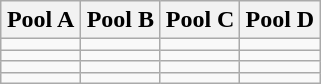<table class="wikitable">
<tr>
<th width=25%>Pool A</th>
<th width=25%>Pool B</th>
<th width=25%>Pool C</th>
<th width=25%>Pool D</th>
</tr>
<tr>
<td></td>
<td></td>
<td></td>
<td></td>
</tr>
<tr>
<td></td>
<td></td>
<td></td>
<td></td>
</tr>
<tr>
<td></td>
<td></td>
<td></td>
<td></td>
</tr>
<tr>
<td></td>
<td></td>
<td></td>
<td></td>
</tr>
</table>
